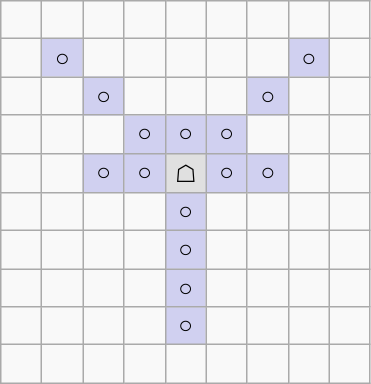<table border="1" class="wikitable">
<tr align=center>
<td width="20"> </td>
<td width="20"> </td>
<td width="20"> </td>
<td width="20"> </td>
<td width="20"> </td>
<td width="20"> </td>
<td width="20"> </td>
<td width="20"> </td>
<td width="20"></td>
</tr>
<tr align=center>
<td> </td>
<td style="background:#d0d0f0;">○</td>
<td> </td>
<td> </td>
<td> </td>
<td> </td>
<td> </td>
<td style="background:#d0d0f0;">○</td>
<td> </td>
</tr>
<tr align=center>
<td> </td>
<td> </td>
<td style="background:#d0d0f0;">○</td>
<td> </td>
<td> </td>
<td> </td>
<td style="background:#d0d0f0;">○</td>
<td> </td>
<td> </td>
</tr>
<tr align=center>
<td> </td>
<td> </td>
<td> </td>
<td style="background:#d0d0f0;">○</td>
<td style="background:#d0d0f0;">○</td>
<td style="background:#d0d0f0;">○</td>
<td> </td>
<td> </td>
<td> </td>
</tr>
<tr align=center>
<td> </td>
<td> </td>
<td style="background:#d0d0f0;">○</td>
<td style="background:#d0d0f0;">○</td>
<td style="background:#e0e0e0;">☖</td>
<td style="background:#d0d0f0;">○</td>
<td style="background:#d0d0f0;">○</td>
<td> </td>
<td> </td>
</tr>
<tr align=center>
<td> </td>
<td> </td>
<td> </td>
<td> </td>
<td style="background:#d0d0f0;">○</td>
<td> </td>
<td> </td>
<td> </td>
<td> </td>
</tr>
<tr align=center>
<td> </td>
<td> </td>
<td> </td>
<td> </td>
<td style="background:#d0d0f0;">○</td>
<td> </td>
<td> </td>
<td> </td>
<td> </td>
</tr>
<tr align=center>
<td> </td>
<td> </td>
<td> </td>
<td> </td>
<td style="background:#d0d0f0;">○</td>
<td> </td>
<td> </td>
<td> </td>
<td> </td>
</tr>
<tr align=center>
<td> </td>
<td> </td>
<td> </td>
<td> </td>
<td style="background:#d0d0f0;">○</td>
<td> </td>
<td> </td>
<td> </td>
<td> </td>
</tr>
<tr align=center>
<td> </td>
<td> </td>
<td> </td>
<td> </td>
<td> </td>
<td> </td>
<td> </td>
<td> </td>
<td> </td>
</tr>
</table>
